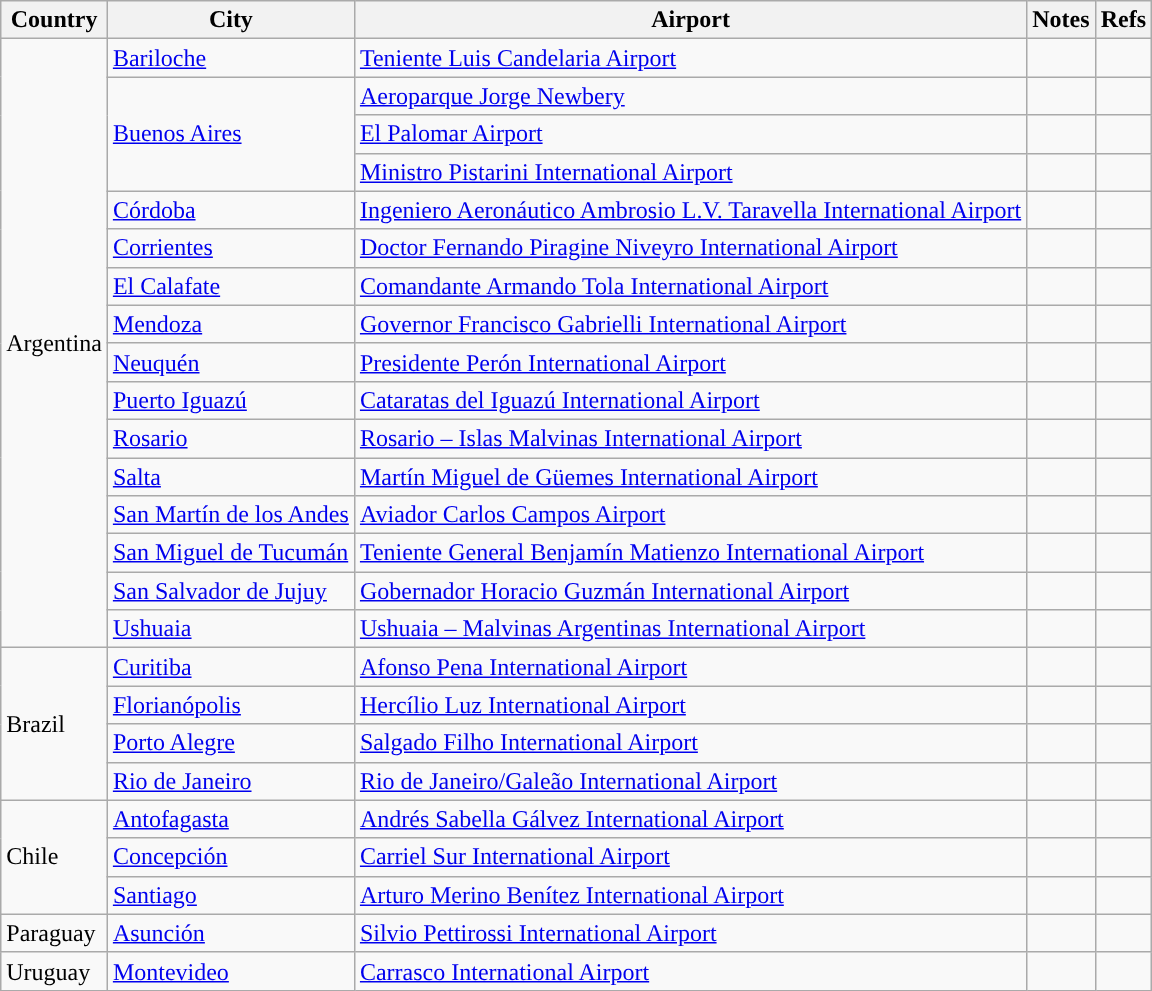<table class="wikitable sortable" align=center>
<tr>
<th>Country</th>
<th>City</th>
<th>Airport</th>
<th>Notes</th>
<th class="unsortable">Refs</th>
</tr>
<tr>
<td rowspan=16>Argentina</td>
<td><a href='#'>Bariloche</a></td>
<td><a href='#'>Teniente Luis Candelaria Airport</a></td>
<td></td>
<td align="center"></td>
</tr>
<tr>
<td rowspan=3><a href='#'>Buenos Aires</a></td>
<td><a href='#'>Aeroparque Jorge Newbery</a></td>
<td></td>
<td align=center></td>
</tr>
<tr>
<td><a href='#'>El Palomar Airport</a></td>
<td></td>
<td align=center></td>
</tr>
<tr>
<td><a href='#'>Ministro Pistarini International Airport</a></td>
<td></td>
<td align=center></td>
</tr>
<tr>
<td><a href='#'>Córdoba</a></td>
<td><a href='#'>Ingeniero Aeronáutico Ambrosio L.V. Taravella International Airport</a></td>
<td></td>
<td align=center></td>
</tr>
<tr>
<td><a href='#'>Corrientes</a></td>
<td><a href='#'>Doctor Fernando Piragine Niveyro International Airport</a></td>
<td></td>
<td align=center></td>
</tr>
<tr>
<td><a href='#'>El Calafate</a></td>
<td><a href='#'>Comandante Armando Tola International Airport</a></td>
<td></td>
<td align=center></td>
</tr>
<tr>
<td><a href='#'>Mendoza</a></td>
<td><a href='#'>Governor Francisco Gabrielli International Airport</a></td>
<td></td>
<td align=center></td>
</tr>
<tr>
<td><a href='#'>Neuquén</a></td>
<td><a href='#'>Presidente Perón International Airport</a></td>
<td></td>
<td align=center></td>
</tr>
<tr>
<td><a href='#'>Puerto Iguazú</a></td>
<td><a href='#'>Cataratas del Iguazú International Airport</a></td>
<td></td>
<td align=center></td>
</tr>
<tr>
<td><a href='#'>Rosario</a></td>
<td><a href='#'>Rosario – Islas Malvinas International Airport</a></td>
<td></td>
<td align=center></td>
</tr>
<tr>
<td><a href='#'>Salta</a></td>
<td><a href='#'>Martín Miguel de Güemes International Airport</a></td>
<td></td>
<td align="center"></td>
</tr>
<tr>
<td><a href='#'>San Martín de los Andes</a></td>
<td><a href='#'>Aviador Carlos Campos Airport</a></td>
<td></td>
<td align=center></td>
</tr>
<tr>
<td><a href='#'>San Miguel de Tucumán</a></td>
<td><a href='#'>Teniente General Benjamín Matienzo International Airport</a></td>
<td></td>
<td align="center"></td>
</tr>
<tr>
<td><a href='#'>San Salvador de Jujuy</a></td>
<td><a href='#'>Gobernador Horacio Guzmán International Airport</a></td>
<td></td>
<td align=center></td>
</tr>
<tr>
<td><a href='#'>Ushuaia</a></td>
<td><a href='#'>Ushuaia – Malvinas Argentinas International Airport</a></td>
<td></td>
<td align="center"></td>
</tr>
<tr>
<td rowspan=4>Brazil</td>
<td><a href='#'>Curitiba</a></td>
<td><a href='#'>Afonso Pena International Airport</a></td>
<td align=center></td>
<td align=center></td>
</tr>
<tr>
<td><a href='#'>Florianópolis</a></td>
<td><a href='#'>Hercílio Luz International Airport</a></td>
<td></td>
<td align=center></td>
</tr>
<tr>
<td><a href='#'>Porto Alegre</a></td>
<td><a href='#'>Salgado Filho International Airport</a></td>
<td align=center></td>
<td align=center></td>
</tr>
<tr>
<td><a href='#'>Rio de Janeiro</a></td>
<td><a href='#'>Rio de Janeiro/Galeão International Airport</a></td>
<td></td>
<td align=center></td>
</tr>
<tr>
<td rowspan=3>Chile</td>
<td><a href='#'>Antofagasta</a></td>
<td><a href='#'>Andrés Sabella Gálvez International Airport</a></td>
<td></td>
<td></td>
</tr>
<tr>
<td><a href='#'>Concepción</a></td>
<td><a href='#'>Carriel Sur International Airport</a></td>
<td></td>
<td align=center></td>
</tr>
<tr>
<td><a href='#'>Santiago</a></td>
<td><a href='#'>Arturo Merino Benítez International Airport</a></td>
<td></td>
<td align=center></td>
</tr>
<tr>
<td>Paraguay</td>
<td><a href='#'>Asunción</a></td>
<td><a href='#'>Silvio Pettirossi International Airport</a></td>
<td></td>
<td align=center></td>
</tr>
<tr>
<td>Uruguay</td>
<td><a href='#'>Montevideo</a></td>
<td><a href='#'>Carrasco International Airport</a></td>
<td></td>
<td align=center></td>
</tr>
</table>
